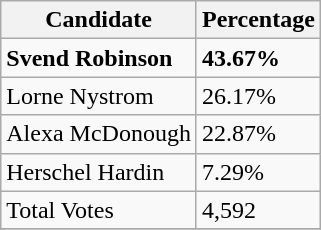<table class="wikitable">
<tr>
<th>Candidate</th>
<th>Percentage</th>
</tr>
<tr>
<td><strong>Svend Robinson</strong></td>
<td><strong>43.67%</strong></td>
</tr>
<tr>
<td>Lorne Nystrom</td>
<td>26.17%</td>
</tr>
<tr>
<td>Alexa McDonough</td>
<td>22.87%</td>
</tr>
<tr>
<td>Herschel Hardin</td>
<td>7.29%</td>
</tr>
<tr>
<td>Total Votes</td>
<td>4,592</td>
</tr>
<tr>
</tr>
</table>
